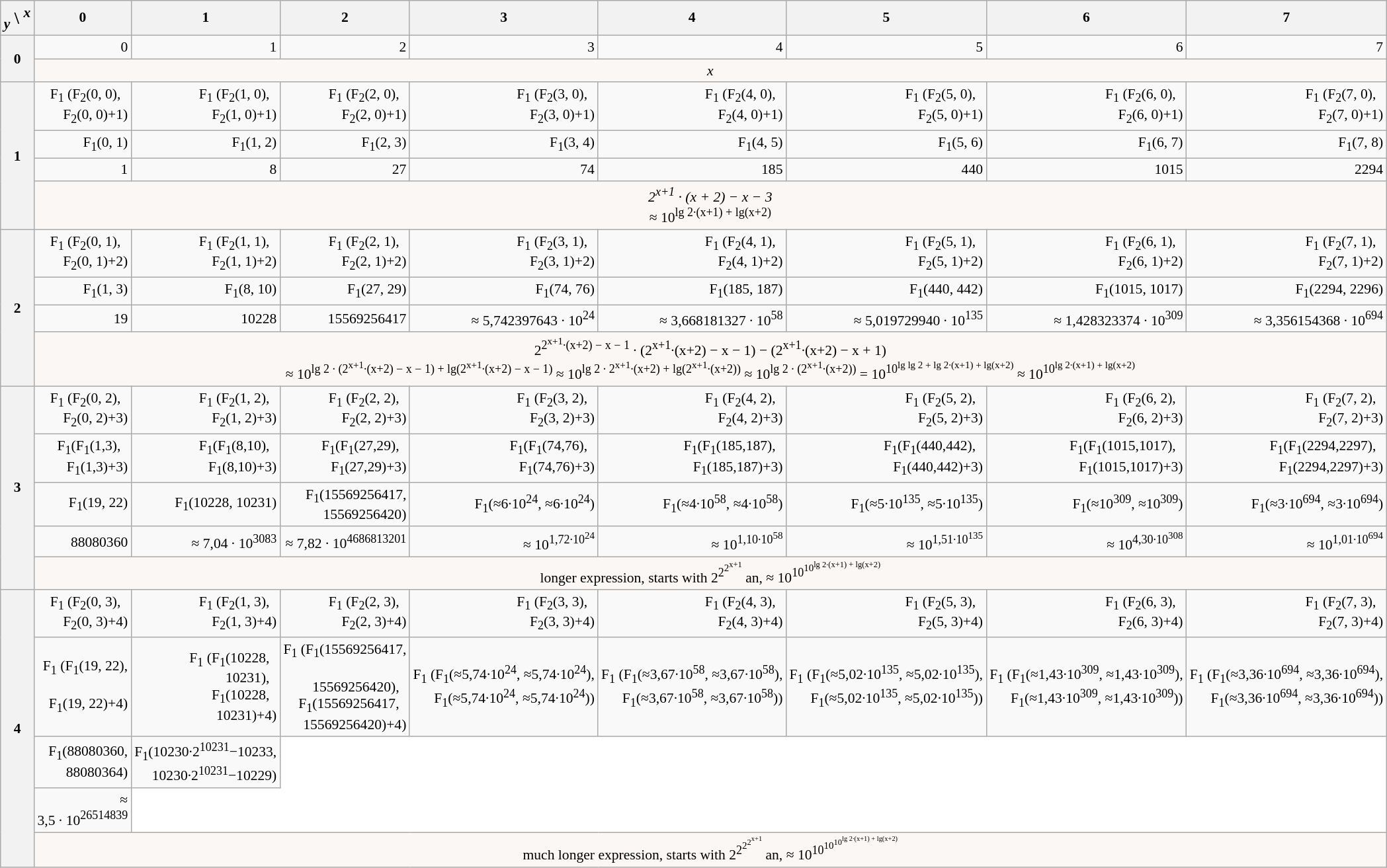<table class="wikitable" style="text-align:right; font-size:90%">
<tr>
<th><big><em><sub>y</sub></em> \ <em><sup>x</sup></em></big></th>
<th>0</th>
<th>1</th>
<th>2</th>
<th>3</th>
<th>4</th>
<th>5</th>
<th>6</th>
<th>7</th>
</tr>
<tr>
<th rowspan="2">0</th>
<td>0</td>
<td>1</td>
<td>2</td>
<td>3</td>
<td>4</td>
<td>5</td>
<td>6</td>
<td>7</td>
</tr>
<tr>
<td colspan="8" align="center" style="background:#FAF7F4"><em>x</em></td>
</tr>
<tr>
<th rowspan="4">1</th>
<td>F<sub>1</sub> (F<sub>2</sub>(0, 0),  <br>F<sub>2</sub>(0, 0)+1)</td>
<td>F<sub>1</sub> (F<sub>2</sub>(1, 0),  <br>F<sub>2</sub>(1, 0)+1)</td>
<td>F<sub>1</sub> (F<sub>2</sub>(2, 0),  <br>F<sub>2</sub>(2, 0)+1)</td>
<td>F<sub>1</sub> (F<sub>2</sub>(3, 0),  <br>F<sub>2</sub>(3, 0)+1)</td>
<td>F<sub>1</sub> (F<sub>2</sub>(4, 0),  <br>F<sub>2</sub>(4, 0)+1)</td>
<td>F<sub>1</sub> (F<sub>2</sub>(5, 0),  <br>F<sub>2</sub>(5, 0)+1)</td>
<td>F<sub>1</sub> (F<sub>2</sub>(6, 0),  <br>F<sub>2</sub>(6, 0)+1)</td>
<td>F<sub>1</sub> (F<sub>2</sub>(7, 0),  <br>F<sub>2</sub>(7, 0)+1)</td>
</tr>
<tr>
<td>F<sub>1</sub>(0, 1)</td>
<td>F<sub>1</sub>(1, 2)</td>
<td>F<sub>1</sub>(2, 3)</td>
<td>F<sub>1</sub>(3, 4)</td>
<td>F<sub>1</sub>(4, 5)</td>
<td>F<sub>1</sub>(5, 6)</td>
<td>F<sub>1</sub>(6, 7)</td>
<td>F<sub>1</sub>(7, 8)</td>
</tr>
<tr>
<td>1</td>
<td>8</td>
<td>27</td>
<td>74</td>
<td>185</td>
<td>440</td>
<td>1015</td>
<td>2294</td>
</tr>
<tr>
<td colspan="8" align="center" style="background:#FAF7F4"><em>2<sup>x+1</sup> · (x + 2) − x − 3</em><br>≈ 10<sup>lg 2·(x+1) + lg(x+2)</sup></td>
</tr>
<tr>
<th rowspan="4">2</th>
<td>F<sub>1</sub> (F<sub>2</sub>(0, 1),  <br>F<sub>2</sub>(0, 1)+2)</td>
<td>F<sub>1</sub> (F<sub>2</sub>(1, 1),  <br>F<sub>2</sub>(1, 1)+2)</td>
<td>F<sub>1</sub> (F<sub>2</sub>(2, 1),  <br>F<sub>2</sub>(2, 1)+2)</td>
<td>F<sub>1</sub> (F<sub>2</sub>(3, 1),  <br>F<sub>2</sub>(3, 1)+2)</td>
<td>F<sub>1</sub> (F<sub>2</sub>(4, 1),  <br>F<sub>2</sub>(4, 1)+2)</td>
<td>F<sub>1</sub> (F<sub>2</sub>(5, 1),  <br>F<sub>2</sub>(5, 1)+2)</td>
<td>F<sub>1</sub> (F<sub>2</sub>(6, 1),  <br>F<sub>2</sub>(6, 1)+2)</td>
<td>F<sub>1</sub> (F<sub>2</sub>(7, 1),  <br>F<sub>2</sub>(7, 1)+2)</td>
</tr>
<tr>
<td>F<sub>1</sub>(1, 3)</td>
<td>F<sub>1</sub>(8, 10)</td>
<td>F<sub>1</sub>(27, 29)</td>
<td>F<sub>1</sub>(74, 76)</td>
<td>F<sub>1</sub>(185, 187)</td>
<td>F<sub>1</sub>(440, 442)</td>
<td>F<sub>1</sub>(1015, 1017)</td>
<td>F<sub>1</sub>(2294, 2296)</td>
</tr>
<tr>
<td>19</td>
<td>10228</td>
<td>15569256417</td>
<td>≈ 5,742397643 · 10<sup>24</sup></td>
<td>≈ 3,668181327 · 10<sup>58</sup></td>
<td>≈ 5,019729940 · 10<sup>135</sup></td>
<td>≈ 1,428323374 · 10<sup>309</sup></td>
<td>≈ 3,356154368 · 10<sup>694</sup></td>
</tr>
<tr>
<td colspan="8" align="center" style="background:#FAF7F4">2<sup>2<sup>x+1</sup>·(x+2) − x − 1</sup> · (2<sup>x+1</sup>·(x+2) − x − 1) − (2<sup>x+1</sup>·(x+2) − x + 1)<br>≈ 10<sup>lg 2 · (2<sup>x+1</sup>·(x+2) − x − 1) + lg(2<sup>x+1</sup>·(x+2) − x − 1)</sup>  ≈ 10<sup>lg 2 · 2<sup>x+1</sup>·(x+2) + lg(2<sup>x+1</sup>·(x+2))</sup>  ≈ 10<sup>lg 2 · (2<sup>x+1</sup>·(x+2))</sup> = 10<sup>10<sup>lg lg 2 + lg 2·(x+1) + lg(x+2)</sup></sup> ≈ 10<sup>10<sup>lg 2·(x+1) + lg(x+2)</sup></sup></td>
</tr>
<tr>
<th rowspan="5">3</th>
<td>F<sub>1</sub> (F<sub>2</sub>(0, 2),  <br>F<sub>2</sub>(0, 2)+3)</td>
<td>F<sub>1</sub> (F<sub>2</sub>(1, 2),  <br>F<sub>2</sub>(1, 2)+3)</td>
<td>F<sub>1</sub> (F<sub>2</sub>(2, 2),  <br>F<sub>2</sub>(2, 2)+3)</td>
<td>F<sub>1</sub> (F<sub>2</sub>(3, 2),  <br>F<sub>2</sub>(3, 2)+3)</td>
<td>F<sub>1</sub> (F<sub>2</sub>(4, 2),  <br>F<sub>2</sub>(4, 2)+3)</td>
<td>F<sub>1</sub> (F<sub>2</sub>(5, 2),  <br>F<sub>2</sub>(5, 2)+3)</td>
<td>F<sub>1</sub> (F<sub>2</sub>(6, 2),  <br>F<sub>2</sub>(6, 2)+3)</td>
<td>F<sub>1</sub> (F<sub>2</sub>(7, 2),  <br>F<sub>2</sub>(7, 2)+3)</td>
</tr>
<tr>
<td>F<sub>1</sub>(F<sub>1</sub>(1,3),  <br>F<sub>1</sub>(1,3)+3)</td>
<td>F<sub>1</sub>(F<sub>1</sub>(8,10),  <br>F<sub>1</sub>(8,10)+3)</td>
<td>F<sub>1</sub>(F<sub>1</sub>(27,29),  <br>F<sub>1</sub>(27,29)+3)</td>
<td>F<sub>1</sub>(F<sub>1</sub>(74,76),  <br>F<sub>1</sub>(74,76)+3)</td>
<td>F<sub>1</sub>(F<sub>1</sub>(185,187),  <br>F<sub>1</sub>(185,187)+3)</td>
<td>F<sub>1</sub>(F<sub>1</sub>(440,442),  <br>F<sub>1</sub>(440,442)+3)</td>
<td>F<sub>1</sub>(F<sub>1</sub>(1015,1017),  <br>F<sub>1</sub>(1015,1017)+3)</td>
<td>F<sub>1</sub>(F<sub>1</sub>(2294,2297),  <br>F<sub>1</sub>(2294,2297)+3)</td>
</tr>
<tr>
<td>F<sub>1</sub>(19, 22)</td>
<td>F<sub>1</sub>(10228, 10231)</td>
<td>F<sub>1</sub>(15569256417,<br>15569256420)</td>
<td>F<sub>1</sub>(≈6·10<sup>24</sup>, ≈6·10<sup>24</sup>)</td>
<td>F<sub>1</sub>(≈4·10<sup>58</sup>, ≈4·10<sup>58</sup>)</td>
<td>F<sub>1</sub>(≈5·10<sup>135</sup>, ≈5·10<sup>135</sup>)</td>
<td>F<sub>1</sub>(≈10<sup>309</sup>, ≈10<sup>309</sup>)</td>
<td>F<sub>1</sub>(≈3·10<sup>694</sup>, ≈3·10<sup>694</sup>)</td>
</tr>
<tr>
<td>88080360</td>
<td>≈ 7,04 · 10<sup>3083</sup></td>
<td>≈ 7,82 · 10<sup>4686813201</sup></td>
<td>≈ 10<sup>1,72·10<sup>24</sup></sup></td>
<td>≈ 10<sup>1,10·10<sup>58</sup></sup></td>
<td>≈ 10<sup>1,51·10<sup>135</sup></sup></td>
<td>≈ 10<sup>4,30·10<sup>308</sup></sup></td>
<td>≈ 10<sup>1,01·10<sup>694</sup></sup></td>
</tr>
<tr>
<td colspan="8" align="center" style="background:#FAF7F4">longer expression, starts with 2<sup>2<sup>2<sup>x+1</sup></sup></sup> an, ≈ 10<sup>10<sup>10<sup>lg 2·(x+1) + lg(x+2)</sup></sup></sup></td>
</tr>
<tr>
<th rowspan="5">4</th>
<td>F<sub>1</sub> (F<sub>2</sub>(0, 3),  <br>F<sub>2</sub>(0, 3)+4)</td>
<td>F<sub>1</sub> (F<sub>2</sub>(1, 3),  <br>F<sub>2</sub>(1, 3)+4)</td>
<td>F<sub>1</sub> (F<sub>2</sub>(2, 3),  <br>F<sub>2</sub>(2, 3)+4)</td>
<td>F<sub>1</sub> (F<sub>2</sub>(3, 3),  <br>F<sub>2</sub>(3, 3)+4)</td>
<td>F<sub>1</sub> (F<sub>2</sub>(4, 3),  <br>F<sub>2</sub>(4, 3)+4)</td>
<td>F<sub>1</sub> (F<sub>2</sub>(5, 3),  <br>F<sub>2</sub>(5, 3)+4)</td>
<td>F<sub>1</sub> (F<sub>2</sub>(6, 3),  <br>F<sub>2</sub>(6, 3)+4)</td>
<td>F<sub>1</sub> (F<sub>2</sub>(7, 3),  <br>F<sub>2</sub>(7, 3)+4)</td>
</tr>
<tr>
<td>F<sub>1</sub> (F<sub>1</sub>(19, 22),  <br>F<sub>1</sub>(19, 22)+4)</td>
<td>F<sub>1</sub> (F<sub>1</sub>(10228,  <br>10231),  <br>F<sub>1</sub>(10228,  <br>10231)+4)</td>
<td>F<sub>1</sub> (F<sub>1</sub>(15569256417,  <br>15569256420),  <br>F<sub>1</sub>(15569256417,  <br>15569256420)+4)</td>
<td>F<sub>1</sub> (F<sub>1</sub>(≈5,74·10<sup>24</sup>, ≈5,74·10<sup>24</sup>),<br>F<sub>1</sub>(≈5,74·10<sup>24</sup>, ≈5,74·10<sup>24</sup>))</td>
<td>F<sub>1</sub> (F<sub>1</sub>(≈3,67·10<sup>58</sup>, ≈3,67·10<sup>58</sup>),<br>F<sub>1</sub>(≈3,67·10<sup>58</sup>, ≈3,67·10<sup>58</sup>))</td>
<td>F<sub>1</sub> (F<sub>1</sub>(≈5,02·10<sup>135</sup>, ≈5,02·10<sup>135</sup>),<br>F<sub>1</sub>(≈5,02·10<sup>135</sup>, ≈5,02·10<sup>135</sup>))</td>
<td>F<sub>1</sub> (F<sub>1</sub>(≈1,43·10<sup>309</sup>, ≈1,43·10<sup>309</sup>),<br>F<sub>1</sub>(≈1,43·10<sup>309</sup>, ≈1,43·10<sup>309</sup>))</td>
<td>F<sub>1</sub> (F<sub>1</sub>(≈3,36·10<sup>694</sup>, ≈3,36·10<sup>694</sup>),<br>F<sub>1</sub>(≈3,36·10<sup>694</sup>, ≈3,36·10<sup>694</sup>))</td>
</tr>
<tr>
<td>F<sub>1</sub>(88080360,<br>88080364)</td>
<td>F<sub>1</sub>(10230·2<sup>10231</sup>−10233,<br>10230·2<sup>10231</sup>−10229)</td>
<td colspan="6" style="border:0; background:white"></td>
</tr>
<tr>
<td>≈ 3,5 · 10<sup>26514839</sup></td>
<td colspan="7" style="border:0; background:white"></td>
</tr>
<tr>
<td colspan="8" align="center" style="background:#FAF7F4">much longer expression, starts with 2<sup>2<sup>2<sup>2<sup>x+1</sup></sup></sup></sup> an,  ≈ 10<sup>10<sup>10<sup>10<sup>lg 2·(x+1) + lg(x+2)</sup></sup></sup></sup></td>
</tr>
</table>
